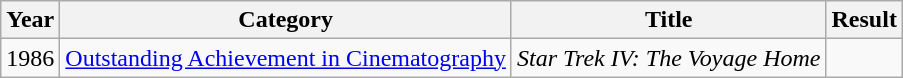<table class="wikitable">
<tr>
<th>Year</th>
<th>Category</th>
<th>Title</th>
<th>Result</th>
</tr>
<tr>
<td>1986</td>
<td><a href='#'>Outstanding Achievement in Cinematography</a></td>
<td><em>Star Trek IV: The Voyage Home</em></td>
<td></td>
</tr>
</table>
